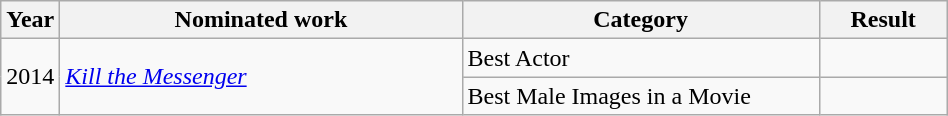<table class="wikitable sortable" width="50%">
<tr>
<th width="1%">Year</th>
<th width="45%">Nominated work</th>
<th width="40%">Category</th>
<th width="14%">Result</th>
</tr>
<tr>
<td rowspan="2">2014</td>
<td rowspan="2"><em><a href='#'>Kill the Messenger</a></em></td>
<td>Best Actor</td>
<td></td>
</tr>
<tr>
<td>Best Male Images in a Movie</td>
<td></td>
</tr>
</table>
